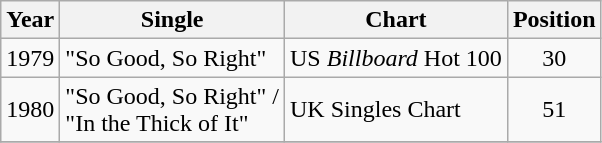<table class="wikitable">
<tr>
<th>Year</th>
<th>Single</th>
<th>Chart</th>
<th>Position</th>
</tr>
<tr>
<td>1979</td>
<td>"So Good, So Right"</td>
<td>US <em>Billboard</em> Hot 100</td>
<td align="center">30</td>
</tr>
<tr>
<td>1980</td>
<td>"So Good, So Right" /<br>"In the Thick of It"</td>
<td>UK Singles Chart</td>
<td align="center">51</td>
</tr>
<tr>
</tr>
</table>
